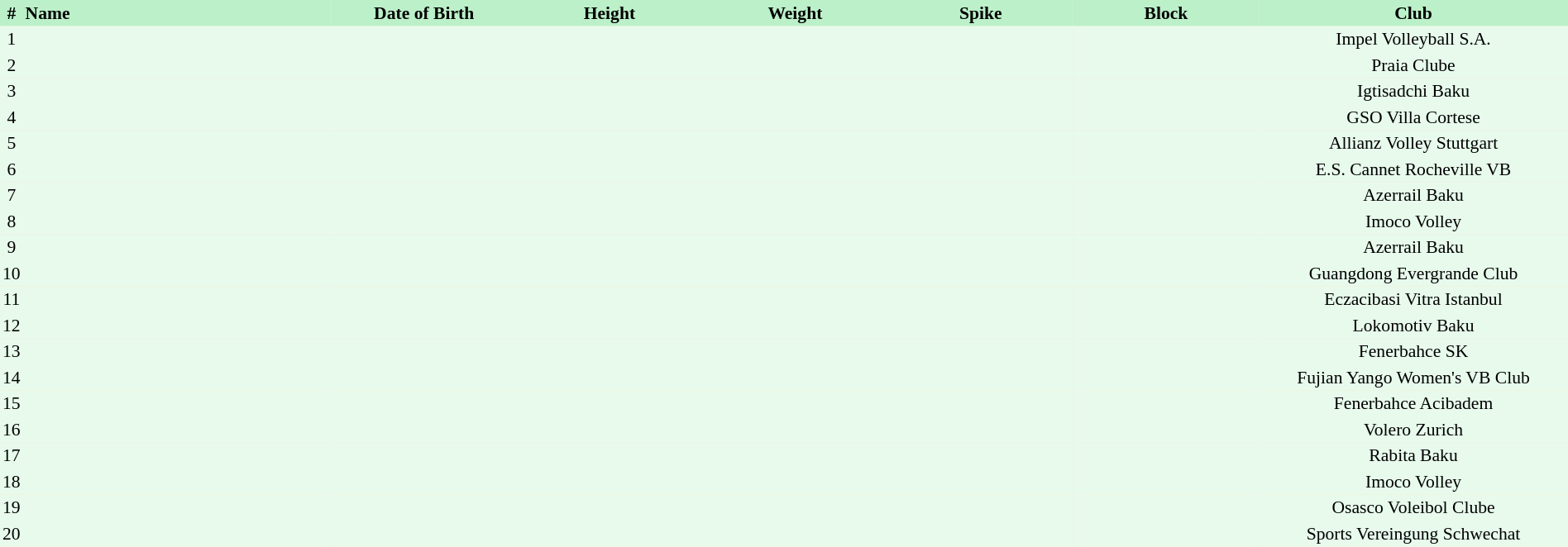<table border=0 cellpadding=2 cellspacing=0  |- bgcolor=#FFECCE style="text-align:center; font-size:90%; width:100%">
<tr bgcolor=#BBF0C9>
<th>#</th>
<th align=left width=20%>Name</th>
<th width=12%>Date of Birth</th>
<th width=12%>Height</th>
<th width=12%>Weight</th>
<th width=12%>Spike</th>
<th width=12%>Block</th>
<th width=20%>Club</th>
</tr>
<tr bgcolor=#E7FAEC>
<td>1</td>
<td align=left></td>
<td align=right></td>
<td></td>
<td></td>
<td></td>
<td></td>
<td>Impel Volleyball S.A.</td>
</tr>
<tr bgcolor=#E7FAEC>
<td>2</td>
<td align=left></td>
<td align=right></td>
<td></td>
<td></td>
<td></td>
<td></td>
<td>Praia Clube</td>
</tr>
<tr bgcolor=#E7FAEC>
<td>3</td>
<td align=left></td>
<td align=right></td>
<td></td>
<td></td>
<td></td>
<td></td>
<td>Igtisadchi Baku</td>
</tr>
<tr bgcolor=#E7FAEC>
<td>4</td>
<td align=left></td>
<td align=right></td>
<td></td>
<td></td>
<td></td>
<td></td>
<td>GSO Villa Cortese</td>
</tr>
<tr bgcolor=#E7FAEC>
<td>5</td>
<td align=left></td>
<td align=right></td>
<td></td>
<td></td>
<td></td>
<td></td>
<td>Allianz Volley Stuttgart</td>
</tr>
<tr bgcolor=#E7FAEC>
<td>6</td>
<td align=left></td>
<td align=right></td>
<td></td>
<td></td>
<td></td>
<td></td>
<td>E.S. Cannet Rocheville VB</td>
</tr>
<tr bgcolor=#E7FAEC>
<td>7</td>
<td align=left></td>
<td align=right></td>
<td></td>
<td></td>
<td></td>
<td></td>
<td>Azerrail Baku</td>
</tr>
<tr bgcolor=#E7FAEC>
<td>8</td>
<td align=left></td>
<td align=right></td>
<td></td>
<td></td>
<td></td>
<td></td>
<td>Imoco Volley</td>
</tr>
<tr bgcolor=#E7FAEC>
<td>9</td>
<td align=left></td>
<td align=right></td>
<td></td>
<td></td>
<td></td>
<td></td>
<td>Azerrail Baku</td>
</tr>
<tr bgcolor=#E7FAEC>
<td>10</td>
<td align=left></td>
<td align=right></td>
<td></td>
<td></td>
<td></td>
<td></td>
<td>Guangdong Evergrande Club</td>
</tr>
<tr bgcolor=#E7FAEC>
<td>11</td>
<td align=left></td>
<td align=right></td>
<td></td>
<td></td>
<td></td>
<td></td>
<td>Eczacibasi Vitra Istanbul</td>
</tr>
<tr bgcolor=#E7FAEC>
<td>12</td>
<td align=left></td>
<td align=right></td>
<td></td>
<td></td>
<td></td>
<td></td>
<td>Lokomotiv Baku</td>
</tr>
<tr bgcolor=#E7FAEC>
<td>13</td>
<td align=left></td>
<td align=right></td>
<td></td>
<td></td>
<td></td>
<td></td>
<td>Fenerbahce SK</td>
</tr>
<tr bgcolor=#E7FAEC>
<td>14</td>
<td align=left></td>
<td align=right></td>
<td></td>
<td></td>
<td></td>
<td></td>
<td>Fujian Yango Women's VB Club</td>
</tr>
<tr bgcolor=#E7FAEC>
<td>15</td>
<td align=left></td>
<td align=right></td>
<td></td>
<td></td>
<td></td>
<td></td>
<td>Fenerbahce Acibadem</td>
</tr>
<tr bgcolor=#E7FAEC>
<td>16</td>
<td align=left></td>
<td align=right></td>
<td></td>
<td></td>
<td></td>
<td></td>
<td>Volero Zurich</td>
</tr>
<tr bgcolor=#E7FAEC>
<td>17</td>
<td align=left></td>
<td align=right></td>
<td></td>
<td></td>
<td></td>
<td></td>
<td>Rabita Baku</td>
</tr>
<tr bgcolor=#E7FAEC>
<td>18</td>
<td align=left></td>
<td align=right></td>
<td></td>
<td></td>
<td></td>
<td></td>
<td>Imoco Volley</td>
</tr>
<tr bgcolor=#E7FAEC>
<td>19</td>
<td align=left></td>
<td align=right></td>
<td></td>
<td></td>
<td></td>
<td></td>
<td>Osasco Voleibol Clube</td>
</tr>
<tr bgcolor=#E7FAEC>
<td>20</td>
<td align=left></td>
<td align=right></td>
<td></td>
<td></td>
<td></td>
<td></td>
<td>Sports Vereingung Schwechat</td>
</tr>
</table>
